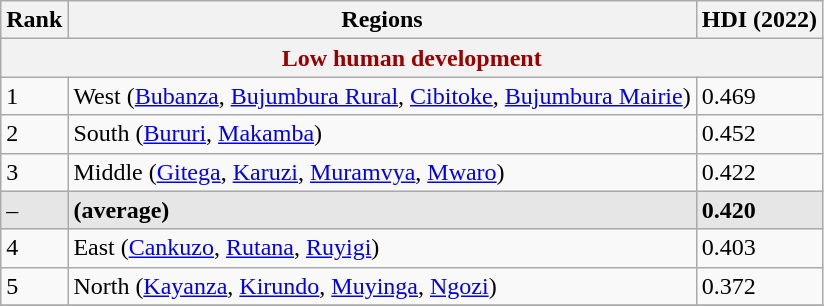<table class="wikitable sortable">
<tr>
<th class="sort">Rank</th>
<th class="sort">Regions</th>
<th class="sort">HDI (2022)</th>
</tr>
<tr>
<th colspan="3" style="color:#900;">Low human development</th>
</tr>
<tr>
<td>1</td>
<td style="text-align:left">West (<a href='#'>Bubanza</a>, <a href='#'>Bujumbura Rural</a>, <a href='#'>Cibitoke</a>, <a href='#'>Bujumbura Mairie</a>)</td>
<td>0.469</td>
</tr>
<tr>
<td>2</td>
<td style="text-align:left">South (<a href='#'>Bururi</a>, <a href='#'>Makamba</a>)</td>
<td>0.452</td>
</tr>
<tr>
<td>3</td>
<td style="text-align:left">Middle (<a href='#'>Gitega</a>, <a href='#'>Karuzi</a>, <a href='#'>Muramvya</a>, <a href='#'>Mwaro</a>)</td>
<td>0.422</td>
</tr>
<tr style="background:#e6e6e6">
<td>–</td>
<td style="text-align:left"><strong> (average)</strong></td>
<td><strong>0.420</strong></td>
</tr>
<tr>
<td>4</td>
<td style="text-align:left">East (<a href='#'>Cankuzo</a>, <a href='#'>Rutana</a>, <a href='#'>Ruyigi</a>)</td>
<td>0.403</td>
</tr>
<tr>
<td>5</td>
<td style="text-align:left">North (<a href='#'>Kayanza</a>, <a href='#'>Kirundo</a>, <a href='#'>Muyinga</a>, <a href='#'>Ngozi</a>)</td>
<td>0.372</td>
</tr>
<tr>
</tr>
</table>
